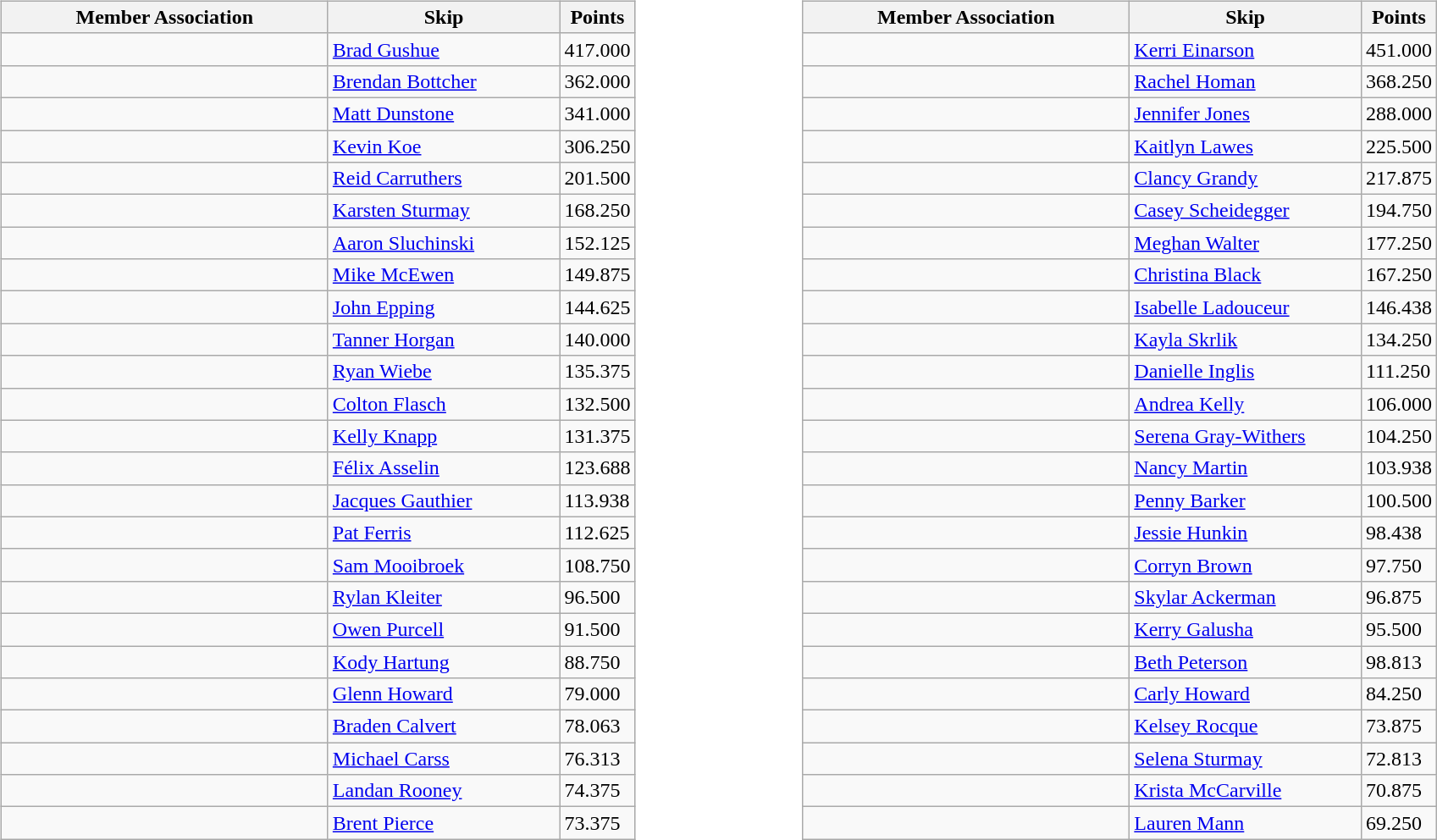<table>
<tr>
<td width=20% valign="top"><br><table class=wikitable>
<tr>
<th width=250>Member Association</th>
<th width=175>Skip</th>
<th width=50>Points</th>
</tr>
<tr>
<td></td>
<td><a href='#'>Brad Gushue</a></td>
<td>417.000</td>
</tr>
<tr>
<td></td>
<td><a href='#'>Brendan Bottcher</a></td>
<td>362.000</td>
</tr>
<tr>
<td></td>
<td><a href='#'>Matt Dunstone</a></td>
<td>341.000</td>
</tr>
<tr>
<td></td>
<td><a href='#'>Kevin Koe</a></td>
<td>306.250</td>
</tr>
<tr>
<td></td>
<td><a href='#'>Reid Carruthers</a></td>
<td>201.500</td>
</tr>
<tr>
<td></td>
<td><a href='#'>Karsten Sturmay</a></td>
<td>168.250</td>
</tr>
<tr>
<td></td>
<td><a href='#'>Aaron Sluchinski</a></td>
<td>152.125</td>
</tr>
<tr>
<td></td>
<td><a href='#'>Mike McEwen</a></td>
<td>149.875</td>
</tr>
<tr>
<td></td>
<td><a href='#'>John Epping</a></td>
<td>144.625</td>
</tr>
<tr>
<td></td>
<td><a href='#'>Tanner Horgan</a></td>
<td>140.000</td>
</tr>
<tr>
<td></td>
<td><a href='#'>Ryan Wiebe</a></td>
<td>135.375</td>
</tr>
<tr>
<td></td>
<td><a href='#'>Colton Flasch</a></td>
<td>132.500</td>
</tr>
<tr>
<td></td>
<td><a href='#'>Kelly Knapp</a></td>
<td>131.375</td>
</tr>
<tr>
<td></td>
<td><a href='#'>Félix Asselin</a></td>
<td>123.688</td>
</tr>
<tr>
<td></td>
<td><a href='#'>Jacques Gauthier</a></td>
<td>113.938</td>
</tr>
<tr>
<td></td>
<td><a href='#'>Pat Ferris</a></td>
<td>112.625</td>
</tr>
<tr>
<td></td>
<td><a href='#'>Sam Mooibroek</a></td>
<td>108.750</td>
</tr>
<tr>
<td></td>
<td><a href='#'>Rylan Kleiter</a></td>
<td>96.500</td>
</tr>
<tr>
<td></td>
<td><a href='#'>Owen Purcell</a></td>
<td>91.500</td>
</tr>
<tr>
<td></td>
<td><a href='#'>Kody Hartung</a></td>
<td>88.750</td>
</tr>
<tr>
<td></td>
<td><a href='#'>Glenn Howard</a></td>
<td>79.000</td>
</tr>
<tr>
<td></td>
<td><a href='#'>Braden Calvert</a></td>
<td>78.063</td>
</tr>
<tr>
<td></td>
<td><a href='#'>Michael Carss</a></td>
<td>76.313</td>
</tr>
<tr>
<td></td>
<td><a href='#'>Landan Rooney</a></td>
<td>74.375</td>
</tr>
<tr>
<td></td>
<td><a href='#'>Brent Pierce</a></td>
<td>73.375</td>
</tr>
</table>
</td>
<td width=20% valign="top"><br><table class=wikitable>
<tr>
<th width=250>Member Association</th>
<th width=175>Skip</th>
<th width=50>Points</th>
</tr>
<tr>
<td></td>
<td><a href='#'>Kerri Einarson</a></td>
<td>451.000</td>
</tr>
<tr>
<td></td>
<td><a href='#'>Rachel Homan</a></td>
<td>368.250</td>
</tr>
<tr>
<td></td>
<td><a href='#'>Jennifer Jones</a></td>
<td>288.000</td>
</tr>
<tr>
<td></td>
<td><a href='#'>Kaitlyn Lawes</a></td>
<td>225.500</td>
</tr>
<tr>
<td></td>
<td><a href='#'>Clancy Grandy</a></td>
<td>217.875</td>
</tr>
<tr>
<td></td>
<td><a href='#'>Casey Scheidegger</a></td>
<td>194.750</td>
</tr>
<tr>
<td></td>
<td><a href='#'>Meghan Walter</a></td>
<td>177.250</td>
</tr>
<tr>
<td></td>
<td><a href='#'>Christina Black</a></td>
<td>167.250</td>
</tr>
<tr>
<td></td>
<td><a href='#'>Isabelle Ladouceur</a></td>
<td>146.438</td>
</tr>
<tr>
<td></td>
<td><a href='#'>Kayla Skrlik</a></td>
<td>134.250</td>
</tr>
<tr>
<td></td>
<td><a href='#'>Danielle Inglis</a></td>
<td>111.250</td>
</tr>
<tr>
<td></td>
<td><a href='#'>Andrea Kelly</a></td>
<td>106.000</td>
</tr>
<tr>
<td></td>
<td><a href='#'>Serena Gray-Withers</a></td>
<td>104.250</td>
</tr>
<tr>
<td></td>
<td><a href='#'>Nancy Martin</a></td>
<td>103.938</td>
</tr>
<tr>
<td></td>
<td><a href='#'>Penny Barker</a></td>
<td>100.500</td>
</tr>
<tr>
<td></td>
<td><a href='#'>Jessie Hunkin</a></td>
<td>98.438</td>
</tr>
<tr>
<td></td>
<td><a href='#'>Corryn Brown</a></td>
<td>97.750</td>
</tr>
<tr>
<td></td>
<td><a href='#'>Skylar Ackerman</a></td>
<td>96.875</td>
</tr>
<tr>
<td></td>
<td><a href='#'>Kerry Galusha</a></td>
<td>95.500</td>
</tr>
<tr>
<td></td>
<td><a href='#'>Beth Peterson</a></td>
<td>98.813</td>
</tr>
<tr>
<td></td>
<td><a href='#'>Carly Howard</a></td>
<td>84.250</td>
</tr>
<tr>
<td></td>
<td><a href='#'>Kelsey Rocque</a></td>
<td>73.875</td>
</tr>
<tr>
<td></td>
<td><a href='#'>Selena Sturmay</a></td>
<td>72.813</td>
</tr>
<tr>
<td></td>
<td><a href='#'>Krista McCarville</a></td>
<td>70.875</td>
</tr>
<tr>
<td></td>
<td><a href='#'>Lauren Mann</a></td>
<td>69.250</td>
</tr>
</table>
</td>
</tr>
</table>
